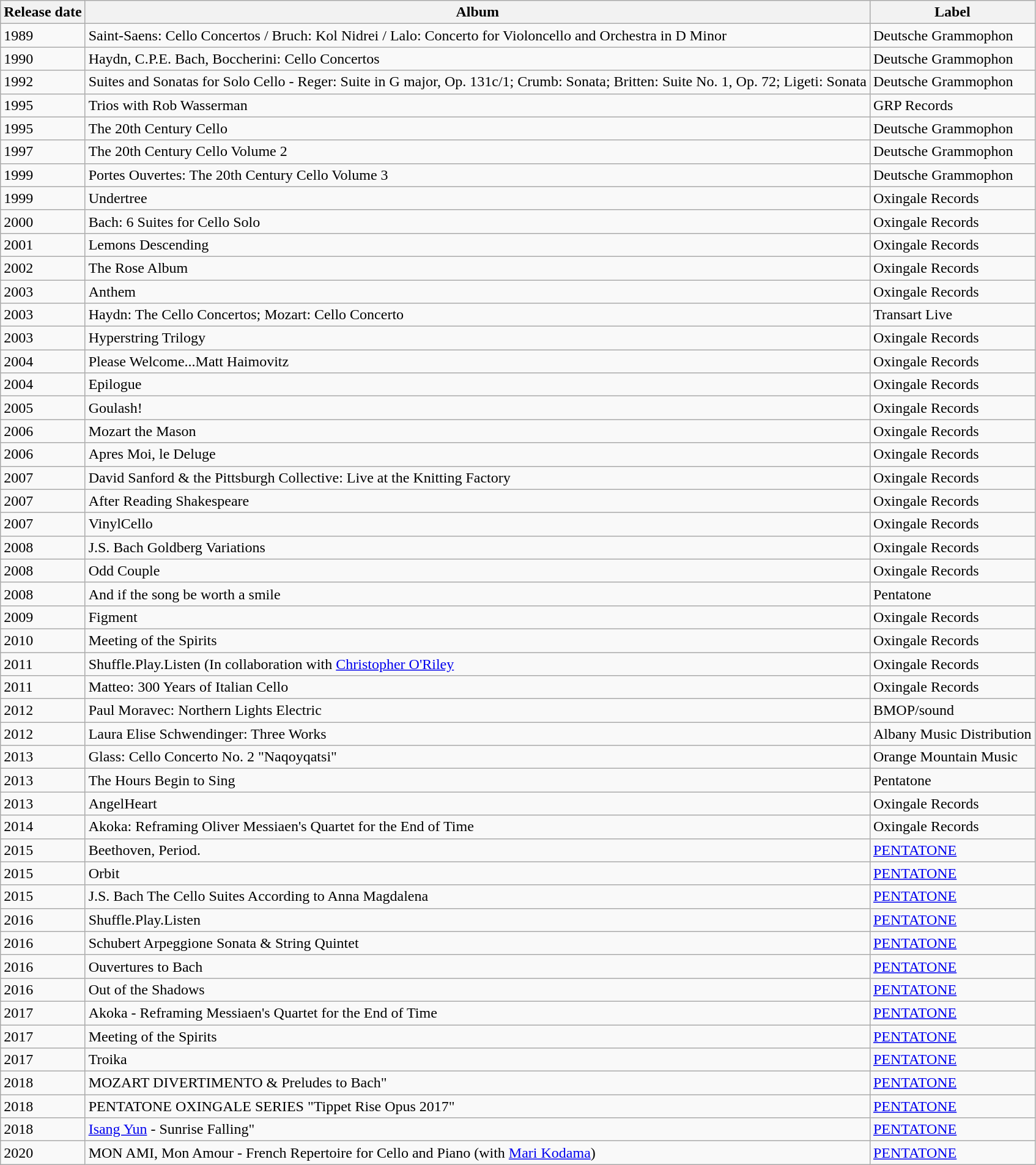<table class="wikitable">
<tr>
<th>Release date</th>
<th>Album</th>
<th>Label</th>
</tr>
<tr>
<td>1989</td>
<td>Saint-Saens: Cello Concertos / Bruch: Kol Nidrei / Lalo: Concerto for Violoncello and Orchestra in D Minor</td>
<td>Deutsche Grammophon</td>
</tr>
<tr>
<td>1990</td>
<td>Haydn, C.P.E. Bach, Boccherini: Cello Concertos</td>
<td>Deutsche Grammophon</td>
</tr>
<tr>
<td>1992</td>
<td>Suites and Sonatas for Solo Cello - Reger: Suite in G major, Op. 131c/1; Crumb: Sonata; Britten: Suite No. 1, Op. 72; Ligeti: Sonata</td>
<td>Deutsche Grammophon</td>
</tr>
<tr>
<td>1995</td>
<td>Trios with Rob Wasserman</td>
<td>GRP Records</td>
</tr>
<tr>
<td>1995</td>
<td>The 20th Century Cello</td>
<td>Deutsche Grammophon</td>
</tr>
<tr>
<td>1997</td>
<td>The 20th Century Cello Volume 2</td>
<td>Deutsche Grammophon</td>
</tr>
<tr>
<td>1999</td>
<td>Portes Ouvertes: The 20th Century Cello Volume 3</td>
<td>Deutsche Grammophon</td>
</tr>
<tr>
<td>1999</td>
<td>Undertree</td>
<td>Oxingale Records</td>
</tr>
<tr>
<td>2000</td>
<td>Bach: 6 Suites for Cello Solo</td>
<td>Oxingale Records</td>
</tr>
<tr>
<td>2001</td>
<td>Lemons Descending</td>
<td>Oxingale Records</td>
</tr>
<tr>
<td>2002</td>
<td>The Rose Album</td>
<td>Oxingale Records</td>
</tr>
<tr>
<td>2003</td>
<td>Anthem</td>
<td>Oxingale Records</td>
</tr>
<tr>
<td>2003</td>
<td>Haydn: The Cello Concertos; Mozart: Cello Concerto</td>
<td>Transart Live</td>
</tr>
<tr>
<td>2003</td>
<td>Hyperstring Trilogy</td>
<td>Oxingale Records</td>
</tr>
<tr>
<td>2004</td>
<td>Please Welcome...Matt Haimovitz</td>
<td>Oxingale Records</td>
</tr>
<tr>
<td>2004</td>
<td>Epilogue</td>
<td>Oxingale Records</td>
</tr>
<tr>
<td>2005</td>
<td>Goulash!</td>
<td>Oxingale Records</td>
</tr>
<tr>
<td>2006</td>
<td>Mozart the Mason</td>
<td>Oxingale Records</td>
</tr>
<tr>
<td>2006</td>
<td>Apres Moi, le Deluge</td>
<td>Oxingale Records</td>
</tr>
<tr>
<td>2007</td>
<td>David Sanford & the Pittsburgh Collective: Live at the Knitting Factory</td>
<td>Oxingale Records</td>
</tr>
<tr>
<td>2007</td>
<td>After Reading Shakespeare</td>
<td>Oxingale Records</td>
</tr>
<tr>
<td>2007</td>
<td>VinylCello</td>
<td>Oxingale Records</td>
</tr>
<tr>
<td>2008</td>
<td>J.S. Bach Goldberg Variations</td>
<td>Oxingale Records</td>
</tr>
<tr>
<td>2008</td>
<td>Odd Couple</td>
<td>Oxingale Records</td>
</tr>
<tr>
<td>2008</td>
<td>And if the song be worth a smile</td>
<td>Pentatone</td>
</tr>
<tr>
<td>2009</td>
<td>Figment</td>
<td>Oxingale Records</td>
</tr>
<tr>
<td>2010</td>
<td>Meeting of the Spirits</td>
<td>Oxingale Records</td>
</tr>
<tr>
<td>2011</td>
<td>Shuffle.Play.Listen (In collaboration with <a href='#'>Christopher O'Riley</a></td>
<td>Oxingale Records</td>
</tr>
<tr>
<td>2011</td>
<td>Matteo: 300 Years of Italian Cello</td>
<td>Oxingale Records</td>
</tr>
<tr>
<td>2012</td>
<td>Paul Moravec: Northern Lights Electric</td>
<td>BMOP/sound</td>
</tr>
<tr>
<td>2012</td>
<td>Laura Elise Schwendinger: Three Works</td>
<td>Albany Music Distribution</td>
</tr>
<tr>
<td>2013</td>
<td>Glass: Cello Concerto No. 2 "Naqoyqatsi"</td>
<td>Orange Mountain Music</td>
</tr>
<tr>
<td>2013</td>
<td>The Hours Begin to Sing</td>
<td>Pentatone</td>
</tr>
<tr>
<td>2013</td>
<td>AngelHeart</td>
<td>Oxingale Records</td>
</tr>
<tr>
<td>2014</td>
<td>Akoka: Reframing Oliver Messiaen's Quartet for the End of Time</td>
<td>Oxingale Records</td>
</tr>
<tr>
<td>2015</td>
<td>Beethoven, Period.</td>
<td><a href='#'>PENTATONE</a></td>
</tr>
<tr>
<td>2015</td>
<td>Orbit</td>
<td><a href='#'>PENTATONE</a></td>
</tr>
<tr>
<td>2015</td>
<td>J.S. Bach The Cello Suites According to Anna Magdalena</td>
<td><a href='#'>PENTATONE</a></td>
</tr>
<tr>
<td>2016</td>
<td>Shuffle.Play.Listen</td>
<td><a href='#'>PENTATONE</a></td>
</tr>
<tr>
<td>2016</td>
<td>Schubert Arpeggione Sonata & String Quintet</td>
<td><a href='#'>PENTATONE</a></td>
</tr>
<tr>
<td>2016</td>
<td>Ouvertures to Bach</td>
<td><a href='#'>PENTATONE</a></td>
</tr>
<tr>
<td>2016</td>
<td>Out of the Shadows</td>
<td><a href='#'>PENTATONE</a></td>
</tr>
<tr>
<td>2017</td>
<td>Akoka - Reframing Messiaen's Quartet for the End of Time</td>
<td><a href='#'>PENTATONE</a></td>
</tr>
<tr>
<td>2017</td>
<td>Meeting of the Spirits</td>
<td><a href='#'>PENTATONE</a></td>
</tr>
<tr>
<td>2017</td>
<td>Troika</td>
<td><a href='#'>PENTATONE</a></td>
</tr>
<tr>
<td>2018</td>
<td>MOZART DIVERTIMENTO & Preludes to Bach"</td>
<td><a href='#'>PENTATONE</a></td>
</tr>
<tr>
<td>2018</td>
<td>PENTATONE OXINGALE SERIES "Tippet Rise Opus 2017"</td>
<td><a href='#'>PENTATONE</a></td>
</tr>
<tr>
<td>2018</td>
<td><a href='#'>Isang Yun</a> - Sunrise Falling"</td>
<td><a href='#'>PENTATONE</a></td>
</tr>
<tr>
<td>2020</td>
<td>MON AMI, Mon Amour - French Repertoire for Cello and Piano (with <a href='#'>Mari Kodama</a>)</td>
<td><a href='#'>PENTATONE</a></td>
</tr>
</table>
